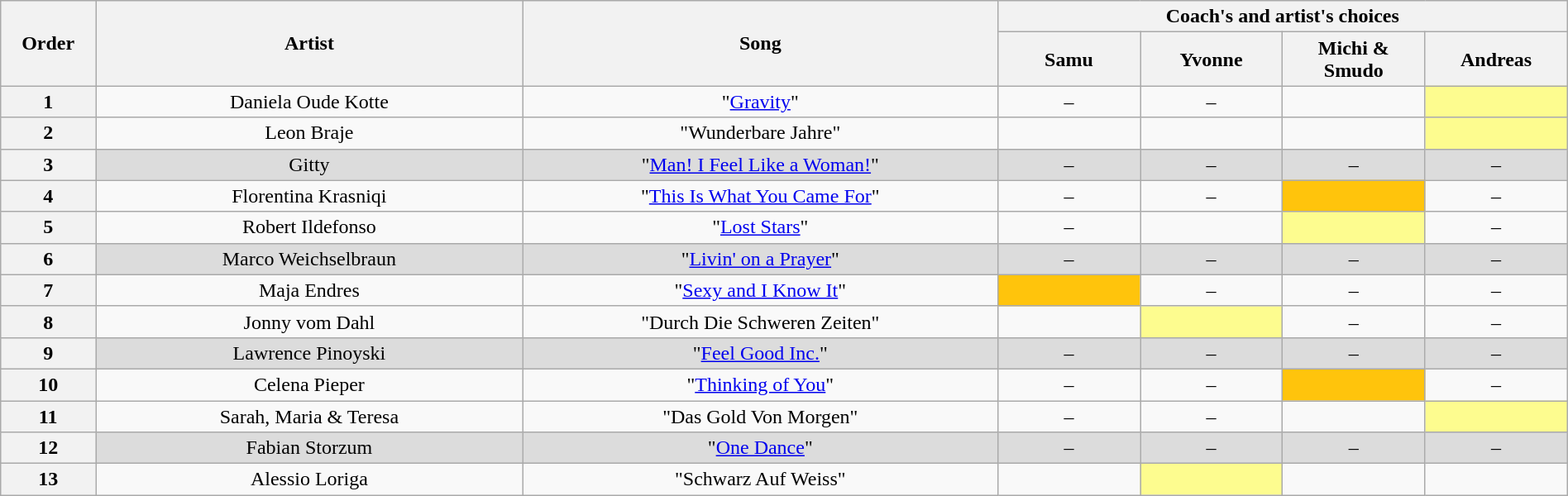<table class="wikitable" style="text-align:center; width:100%;">
<tr>
<th scope="col" rowspan="2" style="width:04%;">Order</th>
<th scope="col" rowspan="2" style="width:18%;">Artist</th>
<th scope="col" rowspan="2" style="width:20%;">Song</th>
<th scope="col" colspan="4" style="width:24%;">Coach's and artist's choices</th>
</tr>
<tr>
<th style="width:06%;">Samu</th>
<th style="width:06%;">Yvonne</th>
<th style="width:06%;">Michi & Smudo</th>
<th style="width:06%;">Andreas</th>
</tr>
<tr>
<th>1</th>
<td>Daniela Oude Kotte</td>
<td>"<a href='#'>Gravity</a>"</td>
<td>–</td>
<td>–</td>
<td><strong></strong></td>
<td style="background: #fdfc8f;"><strong></strong></td>
</tr>
<tr>
<th>2</th>
<td>Leon Braje</td>
<td>"Wunderbare Jahre"</td>
<td><strong></strong></td>
<td><strong></strong></td>
<td><strong></strong></td>
<td style="background: #fdfc8f;"><strong></strong></td>
</tr>
<tr style="background: #dcdcdc;" |>
<th>3</th>
<td>Gitty</td>
<td>"<a href='#'>Man! I Feel Like a Woman!</a>"</td>
<td>–</td>
<td>–</td>
<td>–</td>
<td>–</td>
</tr>
<tr>
<th>4</th>
<td>Florentina Krasniqi</td>
<td>"<a href='#'>This Is What You Came For</a>"</td>
<td>–</td>
<td>–</td>
<td style="background: #ffc40c;"><strong></strong></td>
<td>–</td>
</tr>
<tr>
<th>5</th>
<td>Robert Ildefonso</td>
<td>"<a href='#'>Lost Stars</a>"</td>
<td>–</td>
<td><strong></strong></td>
<td style="background: #fdfc8f;"><strong></strong></td>
<td>–</td>
</tr>
<tr style="background: #dcdcdc;" |>
<th>6</th>
<td>Marco Weichselbraun</td>
<td>"<a href='#'>Livin' on a Prayer</a>"</td>
<td>–</td>
<td>–</td>
<td>–</td>
<td>–</td>
</tr>
<tr>
<th>7</th>
<td>Maja Endres</td>
<td>"<a href='#'>Sexy and I Know It</a>"</td>
<td style="background: #ffc40c;"><strong></strong></td>
<td>–</td>
<td>–</td>
<td>–</td>
</tr>
<tr>
<th>8</th>
<td>Jonny vom Dahl</td>
<td>"Durch Die Schweren Zeiten"</td>
<td><strong></strong></td>
<td style="background: #fdfc8f;"><strong></strong></td>
<td>–</td>
<td>–</td>
</tr>
<tr style="background: #dcdcdc;" |>
<th>9</th>
<td>Lawrence Pinoyski</td>
<td>"<a href='#'>Feel Good Inc.</a>"</td>
<td>–</td>
<td>–</td>
<td>–</td>
<td>–</td>
</tr>
<tr>
<th>10</th>
<td>Celena Pieper</td>
<td>"<a href='#'>Thinking of You</a>"</td>
<td>–</td>
<td>–</td>
<td style="background: #ffc40c;"><strong></strong></td>
<td>–</td>
</tr>
<tr>
<th>11</th>
<td>Sarah, Maria & Teresa</td>
<td>"Das Gold Von Morgen"</td>
<td>–</td>
<td>–</td>
<td><strong></strong></td>
<td style="background: #fdfc8f;"><strong></strong></td>
</tr>
<tr style="background: #dcdcdc;" |>
<th>12</th>
<td>Fabian Storzum</td>
<td>"<a href='#'>One Dance</a>"</td>
<td>–</td>
<td>–</td>
<td>–</td>
<td>–</td>
</tr>
<tr>
<th>13</th>
<td>Alessio Loriga</td>
<td>"Schwarz Auf Weiss"</td>
<td><strong></strong></td>
<td style="background: #fdfc8f;"><strong></strong></td>
<td><strong></strong></td>
<td><strong></strong></td>
</tr>
</table>
